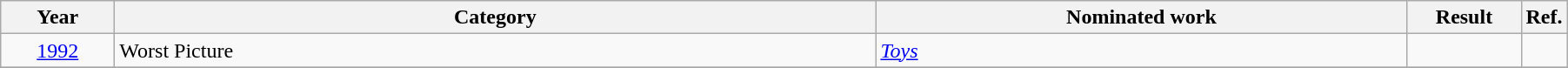<table class=wikitable>
<tr>
<th scope="col" style="width:5em;">Year</th>
<th scope="col" style="width:36em;">Category</th>
<th scope="col" style="width:25em;">Nominated work</th>
<th scope="col" style="width:5em;">Result</th>
<th>Ref.</th>
</tr>
<tr>
<td style="text-align:center;"><a href='#'>1992</a></td>
<td>Worst Picture</td>
<td><em><a href='#'>Toys</a></em></td>
<td></td>
<td style="text-align:center;"></td>
</tr>
<tr>
</tr>
</table>
